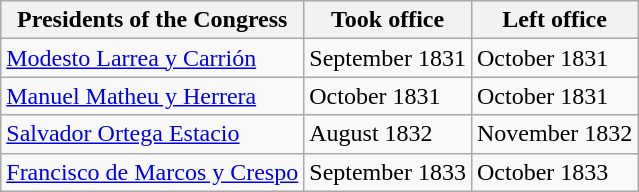<table class="wikitable">
<tr>
<th>Presidents of the Congress</th>
<th>Took office</th>
<th>Left office</th>
</tr>
<tr>
<td><a href='#'>Modesto Larrea y Carrión</a></td>
<td>September 1831</td>
<td>October 1831</td>
</tr>
<tr>
<td><a href='#'>Manuel Matheu y Herrera</a></td>
<td>October 1831</td>
<td>October 1831</td>
</tr>
<tr>
<td><a href='#'>Salvador Ortega Estacio</a></td>
<td>August 1832</td>
<td>November 1832</td>
</tr>
<tr>
<td><a href='#'>Francisco de Marcos y Crespo</a></td>
<td>September 1833</td>
<td>October 1833</td>
</tr>
</table>
